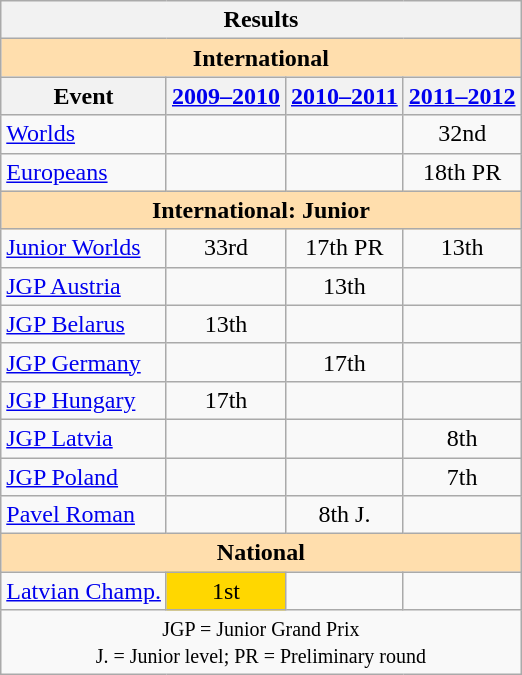<table class="wikitable" style="text-align:center">
<tr>
<th colspan=4 align=center><strong>Results</strong></th>
</tr>
<tr>
<th style="background-color: #ffdead; " colspan=4 align=center><strong>International</strong></th>
</tr>
<tr>
<th>Event</th>
<th><a href='#'>2009–2010</a></th>
<th><a href='#'>2010–2011</a></th>
<th><a href='#'>2011–2012</a></th>
</tr>
<tr>
<td align=left><a href='#'>Worlds</a></td>
<td></td>
<td></td>
<td>32nd</td>
</tr>
<tr>
<td align=left><a href='#'>Europeans</a></td>
<td></td>
<td></td>
<td>18th PR</td>
</tr>
<tr>
<th style="background-color: #ffdead; " colspan=4 align=center><strong>International: Junior</strong></th>
</tr>
<tr>
<td align=left><a href='#'>Junior Worlds</a></td>
<td>33rd</td>
<td>17th PR</td>
<td>13th</td>
</tr>
<tr>
<td align=left><a href='#'>JGP Austria</a></td>
<td></td>
<td>13th</td>
<td></td>
</tr>
<tr>
<td align=left><a href='#'>JGP Belarus</a></td>
<td>13th</td>
<td></td>
<td></td>
</tr>
<tr>
<td align=left><a href='#'>JGP Germany</a></td>
<td></td>
<td>17th</td>
<td></td>
</tr>
<tr>
<td align=left><a href='#'>JGP Hungary</a></td>
<td>17th</td>
<td></td>
<td></td>
</tr>
<tr>
<td align=left><a href='#'>JGP Latvia</a></td>
<td></td>
<td></td>
<td>8th</td>
</tr>
<tr>
<td align=left><a href='#'>JGP Poland</a></td>
<td></td>
<td></td>
<td>7th</td>
</tr>
<tr>
<td align=left><a href='#'>Pavel Roman</a></td>
<td></td>
<td>8th J.</td>
<td></td>
</tr>
<tr>
<th style="background-color: #ffdead; " colspan=4 align=center><strong>National</strong></th>
</tr>
<tr>
<td align=left><a href='#'>Latvian Champ.</a></td>
<td bgcolor=gold>1st</td>
<td></td>
<td></td>
</tr>
<tr>
<td colspan=4 align=center><small> JGP = Junior Grand Prix <br> J. = Junior level; PR = Preliminary round </small></td>
</tr>
</table>
